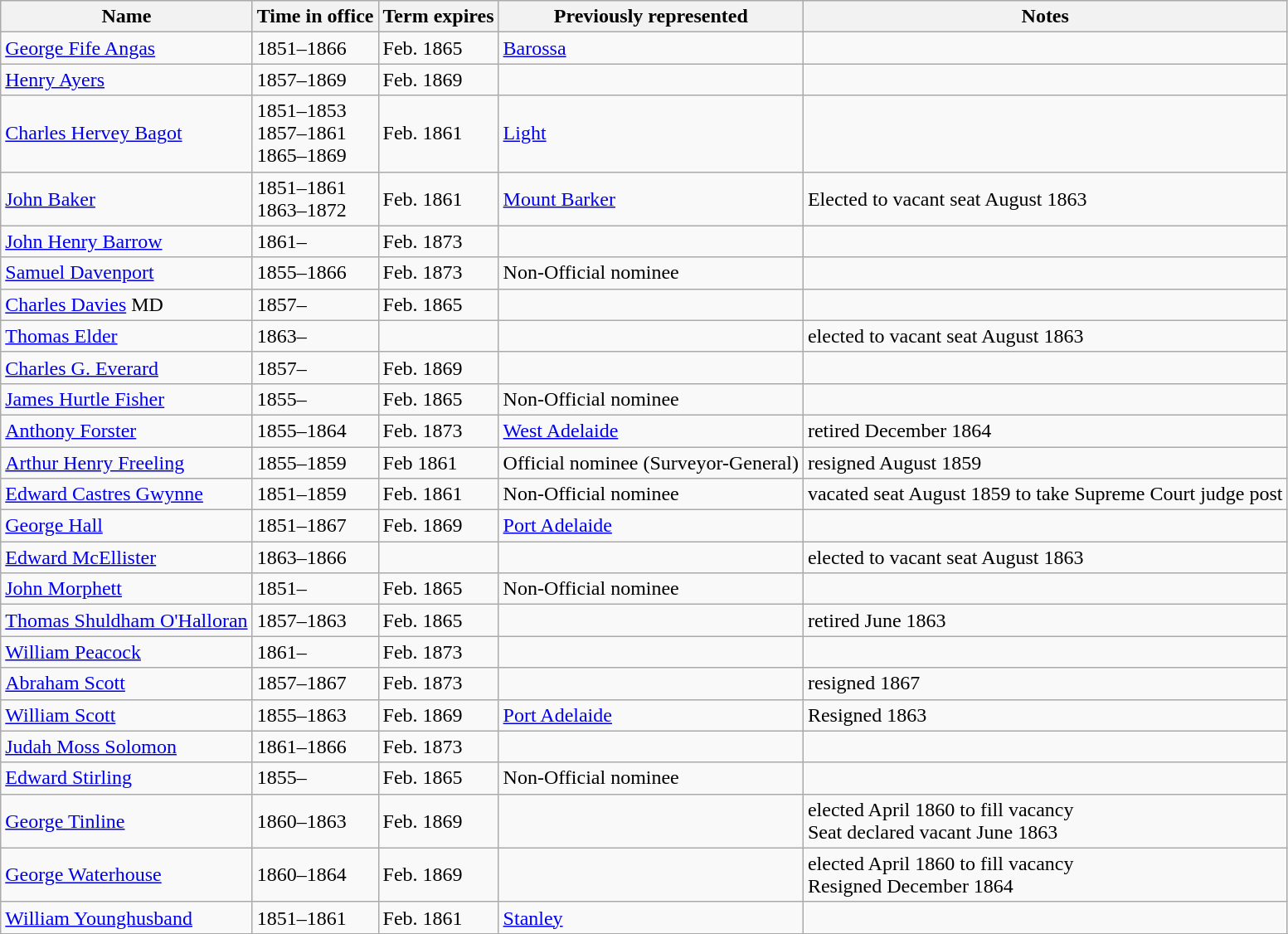<table class="wikitable sortable">
<tr>
<th>Name</th>
<th>Time in office</th>
<th>Term expires</th>
<th>Previously represented</th>
<th>Notes</th>
</tr>
<tr>
<td><a href='#'>George Fife Angas</a></td>
<td>1851–1866</td>
<td>Feb. 1865</td>
<td><a href='#'>Barossa</a></td>
<td></td>
</tr>
<tr>
<td><a href='#'>Henry Ayers</a></td>
<td>1857–1869</td>
<td>Feb. 1869</td>
<td></td>
<td></td>
</tr>
<tr>
<td><a href='#'>Charles Hervey Bagot</a></td>
<td>1851–1853<br>1857–1861<br>1865–1869</td>
<td>Feb. 1861</td>
<td><a href='#'>Light</a></td>
<td></td>
</tr>
<tr>
<td><a href='#'>John Baker</a></td>
<td>1851–1861<br>1863–1872</td>
<td>Feb. 1861</td>
<td><a href='#'>Mount Barker</a></td>
<td>Elected to vacant seat August 1863</td>
</tr>
<tr>
<td><a href='#'>John Henry Barrow</a></td>
<td>1861–</td>
<td>Feb. 1873</td>
<td></td>
<td></td>
</tr>
<tr>
<td><a href='#'>Samuel Davenport</a></td>
<td>1855–1866</td>
<td>Feb. 1873</td>
<td>Non-Official nominee</td>
<td></td>
</tr>
<tr>
<td><a href='#'>Charles Davies</a> MD</td>
<td>1857–</td>
<td>Feb. 1865</td>
<td></td>
<td></td>
</tr>
<tr>
<td><a href='#'>Thomas Elder</a></td>
<td>1863–</td>
<td></td>
<td></td>
<td>elected to vacant seat August 1863</td>
</tr>
<tr>
<td><a href='#'>Charles G. Everard</a></td>
<td>1857–</td>
<td>Feb. 1869</td>
<td></td>
<td></td>
</tr>
<tr>
<td><a href='#'>James Hurtle Fisher</a></td>
<td>1855–</td>
<td>Feb. 1865</td>
<td>Non-Official nominee</td>
<td></td>
</tr>
<tr>
<td><a href='#'>Anthony Forster</a></td>
<td>1855–1864</td>
<td>Feb. 1873</td>
<td><a href='#'>West Adelaide</a></td>
<td>retired December 1864</td>
</tr>
<tr>
<td><a href='#'>Arthur Henry Freeling</a></td>
<td>1855–1859</td>
<td>Feb 1861</td>
<td>Official nominee (Surveyor-General)</td>
<td>resigned August 1859</td>
</tr>
<tr>
<td><a href='#'>Edward Castres Gwynne</a></td>
<td>1851–1859</td>
<td>Feb. 1861</td>
<td>Non-Official nominee</td>
<td>vacated seat August 1859 to take Supreme Court judge post</td>
</tr>
<tr>
<td><a href='#'>George Hall</a></td>
<td>1851–1867</td>
<td>Feb. 1869</td>
<td><a href='#'>Port Adelaide</a></td>
<td></td>
</tr>
<tr>
<td><a href='#'>Edward McEllister</a></td>
<td>1863–1866</td>
<td></td>
<td></td>
<td>elected to vacant seat August 1863</td>
</tr>
<tr>
<td><a href='#'>John Morphett</a></td>
<td>1851–</td>
<td>Feb. 1865</td>
<td>Non-Official nominee</td>
<td></td>
</tr>
<tr>
<td><a href='#'>Thomas Shuldham O'Halloran</a></td>
<td>1857–1863</td>
<td>Feb. 1865</td>
<td></td>
<td>retired June 1863</td>
</tr>
<tr>
<td><a href='#'>William Peacock</a></td>
<td>1861–</td>
<td>Feb. 1873</td>
<td></td>
<td></td>
</tr>
<tr>
<td><a href='#'>Abraham Scott</a></td>
<td>1857–1867</td>
<td>Feb. 1873</td>
<td></td>
<td>resigned 1867</td>
</tr>
<tr>
<td><a href='#'>William Scott</a></td>
<td>1855–1863</td>
<td>Feb. 1869</td>
<td><a href='#'>Port Adelaide</a></td>
<td>Resigned 1863</td>
</tr>
<tr>
<td><a href='#'>Judah Moss Solomon</a></td>
<td>1861–1866</td>
<td>Feb. 1873</td>
<td></td>
<td></td>
</tr>
<tr>
<td><a href='#'>Edward Stirling</a></td>
<td>1855–</td>
<td>Feb. 1865</td>
<td>Non-Official nominee</td>
<td></td>
</tr>
<tr>
<td><a href='#'>George Tinline</a></td>
<td>1860–1863</td>
<td>Feb. 1869</td>
<td></td>
<td>elected April 1860 to fill vacancy<br>Seat declared vacant June 1863</td>
</tr>
<tr>
<td><a href='#'>George Waterhouse</a></td>
<td>1860–1864</td>
<td>Feb. 1869</td>
<td></td>
<td>elected April 1860 to fill vacancy <br> Resigned December 1864</td>
</tr>
<tr>
<td><a href='#'>William Younghusband</a></td>
<td>1851–1861</td>
<td>Feb. 1861</td>
<td><a href='#'>Stanley</a></td>
<td></td>
</tr>
<tr>
</tr>
</table>
